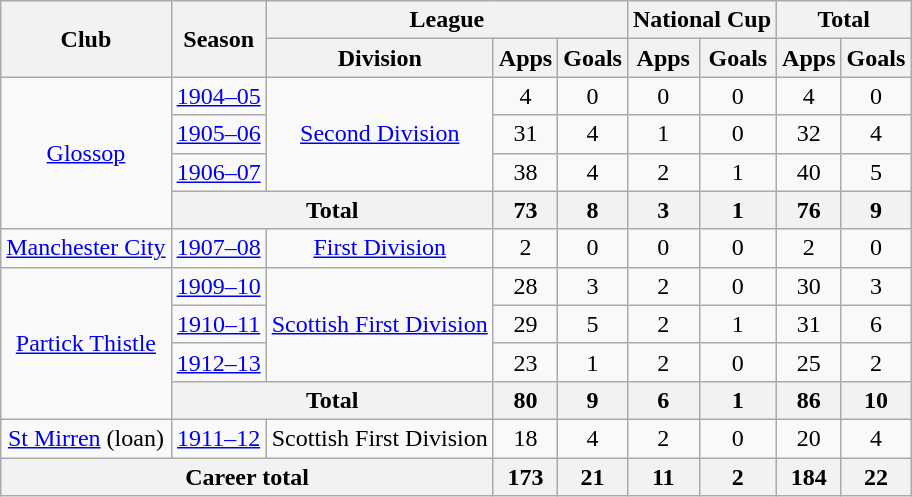<table class="wikitable" style="text-align: center;">
<tr>
<th rowspan="2">Club</th>
<th rowspan="2">Season</th>
<th colspan="3">League</th>
<th colspan="2">National Cup</th>
<th colspan="2">Total</th>
</tr>
<tr>
<th>Division</th>
<th>Apps</th>
<th>Goals</th>
<th>Apps</th>
<th>Goals</th>
<th>Apps</th>
<th>Goals</th>
</tr>
<tr>
<td rowspan="4"><a href='#'>Glossop</a></td>
<td><a href='#'>1904–05</a></td>
<td rowspan="3"><a href='#'>Second Division</a></td>
<td>4</td>
<td>0</td>
<td>0</td>
<td>0</td>
<td>4</td>
<td>0</td>
</tr>
<tr>
<td><a href='#'>1905–06</a></td>
<td>31</td>
<td>4</td>
<td>1</td>
<td>0</td>
<td>32</td>
<td>4</td>
</tr>
<tr>
<td><a href='#'>1906–07</a></td>
<td>38</td>
<td>4</td>
<td>2</td>
<td>1</td>
<td>40</td>
<td>5</td>
</tr>
<tr>
<th colspan="2">Total</th>
<th>73</th>
<th>8</th>
<th>3</th>
<th>1</th>
<th>76</th>
<th>9</th>
</tr>
<tr>
<td><a href='#'>Manchester City</a></td>
<td><a href='#'>1907–08</a></td>
<td><a href='#'>First Division</a></td>
<td>2</td>
<td>0</td>
<td>0</td>
<td>0</td>
<td>2</td>
<td>0</td>
</tr>
<tr>
<td rowspan="4"><a href='#'>Partick Thistle</a></td>
<td><a href='#'>1909–10</a></td>
<td rowspan="3"><a href='#'>Scottish First Division</a></td>
<td>28</td>
<td>3</td>
<td>2</td>
<td>0</td>
<td>30</td>
<td>3</td>
</tr>
<tr>
<td><a href='#'>1910–11</a></td>
<td>29</td>
<td>5</td>
<td>2</td>
<td>1</td>
<td>31</td>
<td>6</td>
</tr>
<tr>
<td><a href='#'>1912–13</a></td>
<td>23</td>
<td>1</td>
<td>2</td>
<td>0</td>
<td>25</td>
<td>2</td>
</tr>
<tr>
<th colspan="2">Total</th>
<th>80</th>
<th>9</th>
<th>6</th>
<th>1</th>
<th>86</th>
<th>10</th>
</tr>
<tr>
<td><a href='#'>St Mirren</a> (loan)</td>
<td><a href='#'>1911–12</a></td>
<td>Scottish First Division</td>
<td>18</td>
<td>4</td>
<td>2</td>
<td>0</td>
<td>20</td>
<td>4</td>
</tr>
<tr>
<th colspan="3">Career total</th>
<th>173</th>
<th>21</th>
<th>11</th>
<th>2</th>
<th>184</th>
<th>22</th>
</tr>
</table>
